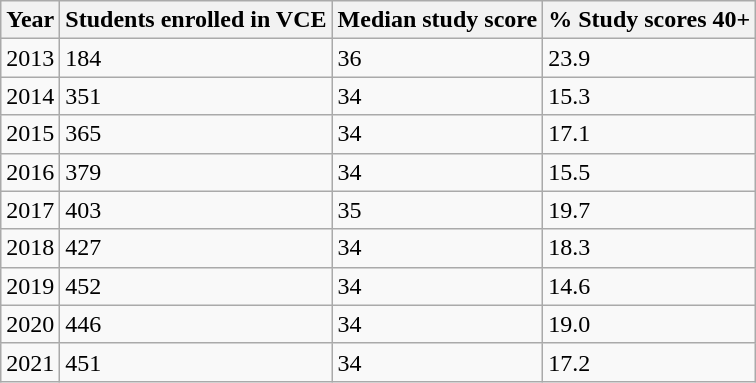<table class="wikitable sortable" align="center">
<tr>
<th>Year</th>
<th>Students enrolled in VCE</th>
<th>Median study score</th>
<th>% Study scores 40+</th>
</tr>
<tr>
<td>2013</td>
<td>184</td>
<td>36</td>
<td>23.9</td>
</tr>
<tr>
<td>2014</td>
<td>351</td>
<td>34</td>
<td>15.3</td>
</tr>
<tr>
<td>2015</td>
<td>365</td>
<td>34</td>
<td>17.1</td>
</tr>
<tr>
<td>2016</td>
<td>379</td>
<td>34</td>
<td>15.5</td>
</tr>
<tr>
<td>2017</td>
<td>403</td>
<td>35</td>
<td>19.7</td>
</tr>
<tr>
<td>2018</td>
<td>427</td>
<td>34</td>
<td>18.3</td>
</tr>
<tr>
<td>2019</td>
<td>452</td>
<td>34</td>
<td>14.6</td>
</tr>
<tr>
<td>2020</td>
<td>446</td>
<td>34</td>
<td>19.0</td>
</tr>
<tr>
<td>2021</td>
<td>451</td>
<td>34</td>
<td>17.2</td>
</tr>
</table>
